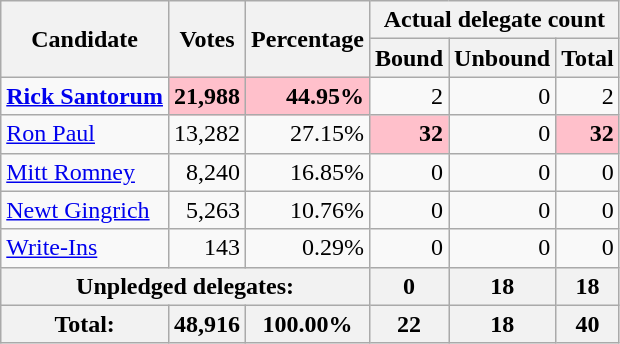<table class="wikitable" style="text-align:right;">
<tr>
<th rowspan="2">Candidate</th>
<th rowspan="2">Votes</th>
<th rowspan="2">Percentage</th>
<th colspan="3" style="vertical-align:middle;">Actual delegate count</th>
</tr>
<tr>
<th>Bound</th>
<th>Unbound</th>
<th>Total</th>
</tr>
<tr>
<td style="text-align:left;"> <strong><a href='#'>Rick Santorum</a></strong></td>
<td style="background:pink;"><strong>21,988</strong></td>
<td style="background:pink;"><strong>44.95%</strong></td>
<td>2</td>
<td>0</td>
<td>2</td>
</tr>
<tr>
<td style="text-align:left;"><a href='#'>Ron Paul</a></td>
<td>13,282</td>
<td>27.15%</td>
<td style="background:pink;"><strong>32</strong></td>
<td>0</td>
<td style="background:pink;"><strong>32</strong></td>
</tr>
<tr>
<td style="text-align:left;"><a href='#'>Mitt Romney</a></td>
<td>8,240</td>
<td>16.85%</td>
<td>0</td>
<td>0</td>
<td>0</td>
</tr>
<tr>
<td style="text-align:left;"><a href='#'>Newt Gingrich</a></td>
<td>5,263</td>
<td>10.76%</td>
<td>0</td>
<td>0</td>
<td>0</td>
</tr>
<tr>
<td style="text-align:left;"><a href='#'>Write-Ins</a></td>
<td>143</td>
<td>0.29%</td>
<td>0</td>
<td>0</td>
<td>0</td>
</tr>
<tr style="background:#eee;">
<th colspan="3">Unpledged delegates:</th>
<th>0</th>
<th>18</th>
<th>18</th>
</tr>
<tr style="background:#eee;">
<th>Total:</th>
<th>48,916</th>
<th>100.00%</th>
<th>22</th>
<th>18</th>
<th>40</th>
</tr>
</table>
